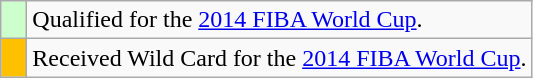<table class="wikitable">
<tr>
<td width=10px bgcolor="#ccffcc"></td>
<td>Qualified for the <a href='#'>2014 FIBA World Cup</a>.</td>
</tr>
<tr>
<td width=10px bgcolor="#ffc;"></td>
<td>Received Wild Card for the <a href='#'>2014 FIBA World Cup</a>.</td>
</tr>
</table>
